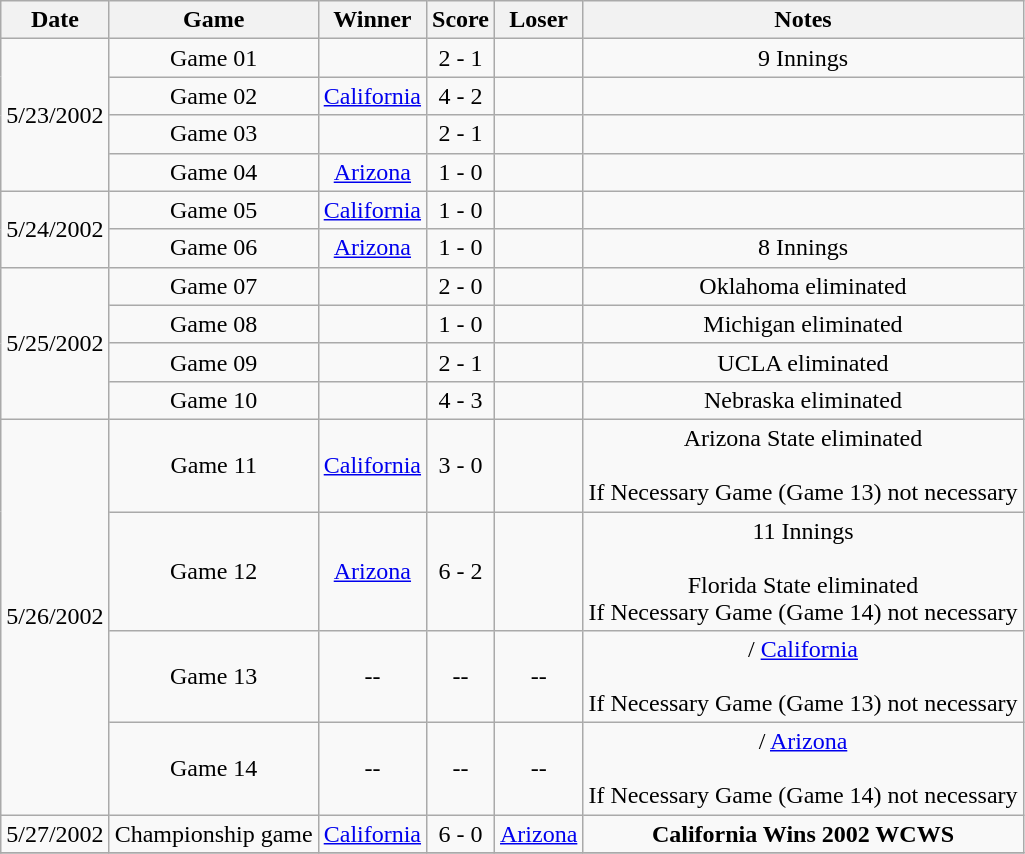<table class="wikitable">
<tr>
<th>Date</th>
<th>Game</th>
<th>Winner</th>
<th>Score</th>
<th>Loser</th>
<th>Notes</th>
</tr>
<tr align=center>
<td rowspan=4>5/23/2002</td>
<td>Game 01</td>
<td></td>
<td>2 - 1</td>
<td></td>
<td>9 Innings</td>
</tr>
<tr align=center>
<td>Game 02</td>
<td><a href='#'>California</a></td>
<td>4 - 2</td>
<td></td>
<td></td>
</tr>
<tr align=center>
<td>Game 03</td>
<td></td>
<td>2 - 1</td>
<td></td>
<td></td>
</tr>
<tr align=center>
<td>Game 04</td>
<td><a href='#'>Arizona</a></td>
<td>1 - 0</td>
<td></td>
<td></td>
</tr>
<tr align=center>
<td rowspan=2>5/24/2002</td>
<td>Game 05</td>
<td><a href='#'>California</a></td>
<td>1 - 0</td>
<td></td>
<td></td>
</tr>
<tr align=center>
<td>Game 06</td>
<td><a href='#'>Arizona</a></td>
<td>1 - 0</td>
<td></td>
<td>8 Innings</td>
</tr>
<tr align=center>
<td rowspan=4>5/25/2002</td>
<td>Game 07</td>
<td></td>
<td>2 - 0</td>
<td></td>
<td>Oklahoma eliminated</td>
</tr>
<tr align=center>
<td>Game 08</td>
<td></td>
<td>1 - 0</td>
<td></td>
<td>Michigan eliminated</td>
</tr>
<tr align=center>
<td>Game 09</td>
<td></td>
<td>2 - 1</td>
<td></td>
<td>UCLA eliminated</td>
</tr>
<tr align=center>
<td>Game 10</td>
<td></td>
<td>4 - 3</td>
<td></td>
<td>Nebraska eliminated</td>
</tr>
<tr align=center>
<td rowspan=4>5/26/2002</td>
<td>Game 11</td>
<td><a href='#'>California</a></td>
<td>3 - 0</td>
<td></td>
<td>Arizona State eliminated<br><br>If Necessary Game (Game 13) not necessary</td>
</tr>
<tr align=center>
<td>Game 12</td>
<td><a href='#'>Arizona</a></td>
<td>6 - 2</td>
<td></td>
<td>11 Innings<br><br>Florida State eliminated<br>
If Necessary Game (Game 14) not necessary</td>
</tr>
<tr align=center>
<td>Game 13</td>
<td>--</td>
<td>--</td>
<td>--</td>
<td> / <a href='#'>California</a><br><br>If Necessary Game (Game 13) not necessary</td>
</tr>
<tr align=center>
<td>Game 14</td>
<td>--</td>
<td>--</td>
<td>--</td>
<td> / <a href='#'>Arizona</a><br><br>If Necessary Game (Game 14) not necessary</td>
</tr>
<tr align=center>
<td>5/27/2002</td>
<td>Championship game</td>
<td><a href='#'>California</a></td>
<td>6 - 0</td>
<td><a href='#'>Arizona</a></td>
<td><strong>California Wins 2002 WCWS</strong></td>
</tr>
<tr align=center>
</tr>
</table>
